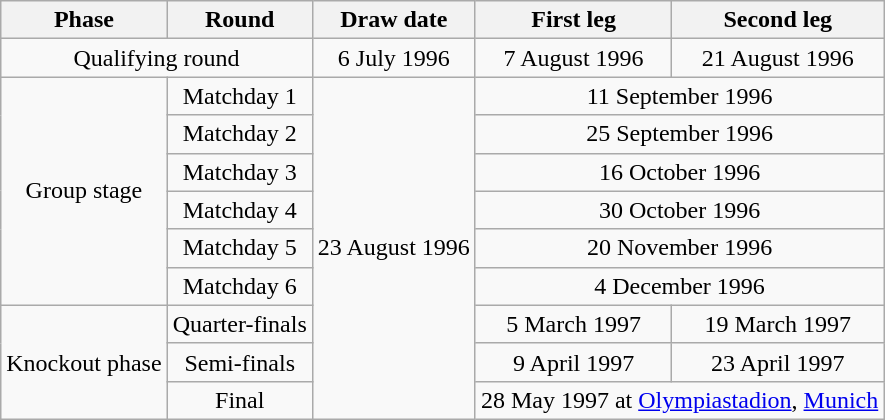<table class="wikitable" style="text-align:center">
<tr>
<th>Phase</th>
<th>Round</th>
<th>Draw date</th>
<th>First leg</th>
<th>Second leg</th>
</tr>
<tr>
<td colspan=2>Qualifying round</td>
<td>6 July 1996</td>
<td>7 August 1996</td>
<td>21 August 1996</td>
</tr>
<tr>
<td rowspan=6>Group stage</td>
<td>Matchday 1</td>
<td rowspan=9>23 August 1996</td>
<td colspan=2>11 September 1996</td>
</tr>
<tr>
<td>Matchday 2</td>
<td colspan=2>25 September 1996</td>
</tr>
<tr>
<td>Matchday 3</td>
<td colspan=2>16 October 1996</td>
</tr>
<tr>
<td>Matchday 4</td>
<td colspan=2>30 October 1996</td>
</tr>
<tr>
<td>Matchday 5</td>
<td colspan=2>20 November 1996</td>
</tr>
<tr>
<td>Matchday 6</td>
<td colspan=2>4 December 1996</td>
</tr>
<tr>
<td rowspan=3>Knockout phase</td>
<td>Quarter-finals</td>
<td>5 March 1997</td>
<td>19 March 1997</td>
</tr>
<tr>
<td>Semi-finals</td>
<td>9 April 1997</td>
<td>23 April 1997</td>
</tr>
<tr>
<td>Final</td>
<td colspan=2>28 May 1997 at <a href='#'>Olympiastadion</a>, <a href='#'>Munich</a></td>
</tr>
</table>
